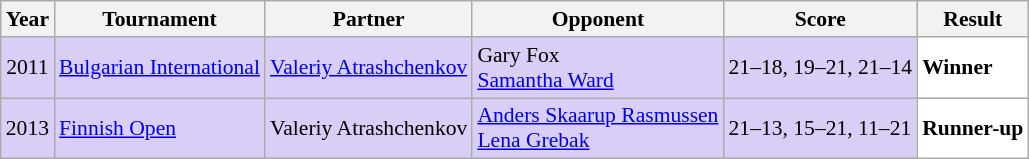<table class="sortable wikitable" style="font-size: 90%;">
<tr>
<th>Year</th>
<th>Tournament</th>
<th>Partner</th>
<th>Opponent</th>
<th>Score</th>
<th>Result</th>
</tr>
<tr style="background:#D8CEF6">
<td align="center">2011</td>
<td align="left"><a href='#'>Bulgarian International</a></td>
<td align="left"> <a href='#'>Valeriy Atrashchenkov</a></td>
<td align="left"> Gary Fox<br> <a href='#'>Samantha Ward</a></td>
<td align="left">21–18, 19–21, 21–14</td>
<td style="text-align:left; background:white"> <strong>Winner</strong></td>
</tr>
<tr style="background:#D8CEF6">
<td align="center">2013</td>
<td align="left"><a href='#'>Finnish Open</a></td>
<td align="left"> Valeriy Atrashchenkov</td>
<td align="left"> <a href='#'>Anders Skaarup Rasmussen</a><br> <a href='#'>Lena Grebak</a></td>
<td align="left">21–13, 15–21, 11–21</td>
<td style="text-align:left; background:white"> <strong>Runner-up</strong></td>
</tr>
</table>
